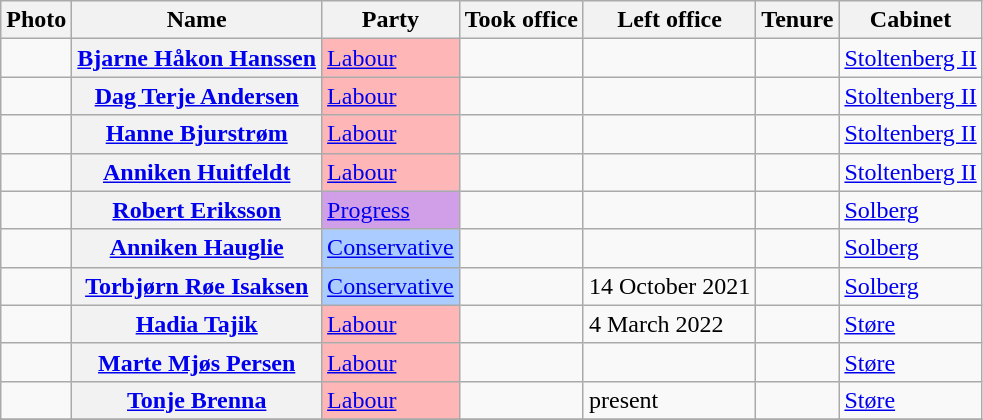<table class="wikitable plainrowheaders sortable">
<tr>
<th scope=col class=unsortable>Photo</th>
<th scope=col>Name</th>
<th scope=col>Party</th>
<th scope=col>Took office</th>
<th scope=col>Left office</th>
<th scope=col>Tenure</th>
<th scope=col>Cabinet</th>
</tr>
<tr>
<td align=center></td>
<th scope=row><a href='#'>Bjarne Håkon Hanssen</a></th>
<td style="background:#FFB6B6"><a href='#'>Labour</a></td>
<td></td>
<td></td>
<td></td>
<td><a href='#'>Stoltenberg II</a></td>
</tr>
<tr>
<td align=center></td>
<th scope=row><a href='#'>Dag Terje Andersen</a></th>
<td style="background:#FFB6B6"><a href='#'>Labour</a></td>
<td></td>
<td></td>
<td></td>
<td><a href='#'>Stoltenberg II</a></td>
</tr>
<tr>
<td align=center></td>
<th scope=row><a href='#'>Hanne Bjurstrøm</a></th>
<td style="background:#FFB6B6"><a href='#'>Labour</a></td>
<td></td>
<td></td>
<td></td>
<td><a href='#'>Stoltenberg II</a></td>
</tr>
<tr>
<td align=center></td>
<th scope=row><a href='#'>Anniken Huitfeldt</a></th>
<td style="background:#FFB6B6"><a href='#'>Labour</a></td>
<td></td>
<td></td>
<td></td>
<td><a href='#'>Stoltenberg II</a></td>
</tr>
<tr>
<td align=center></td>
<th scope=row><a href='#'>Robert Eriksson</a></th>
<td style="background:#D19FE8"><a href='#'>Progress</a></td>
<td></td>
<td></td>
<td></td>
<td><a href='#'>Solberg</a></td>
</tr>
<tr>
<td align=center></td>
<th scope=row><a href='#'>Anniken Hauglie</a></th>
<td style="background:#AACCFF"><a href='#'>Conservative</a></td>
<td></td>
<td></td>
<td></td>
<td><a href='#'>Solberg</a></td>
</tr>
<tr>
<td align=center></td>
<th scope=row><a href='#'>Torbjørn Røe Isaksen</a></th>
<td style="background:#AACCFF"><a href='#'>Conservative</a></td>
<td></td>
<td>14 October 2021</td>
<td></td>
<td><a href='#'>Solberg</a></td>
</tr>
<tr>
<td align=center></td>
<th scope=row><a href='#'>Hadia Tajik</a></th>
<td style="background:#FFB6B6"><a href='#'>Labour</a></td>
<td></td>
<td>4 March 2022</td>
<td></td>
<td><a href='#'>Støre</a></td>
</tr>
<tr>
<td align=center></td>
<th scope=row><a href='#'>Marte Mjøs Persen</a></th>
<td style="background:#FFB6B6"><a href='#'>Labour</a></td>
<td></td>
<td></td>
<td></td>
<td><a href='#'>Støre</a></td>
</tr>
<tr>
<td align=center></td>
<th scope=row><a href='#'>Tonje Brenna</a></th>
<td style="background:#FFB6B6"><a href='#'>Labour</a></td>
<td></td>
<td>present</td>
<td></td>
<td><a href='#'>Støre</a></td>
</tr>
<tr>
</tr>
</table>
